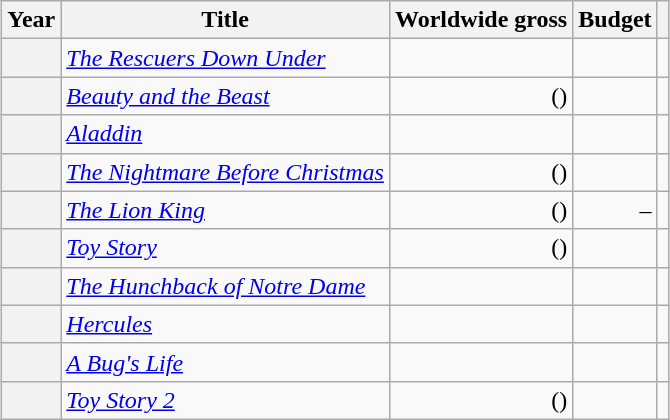<table class="wikitable plainrowheaders" style="margin:auto; margin:auto;">
<tr>
<th scope="col">Year</th>
<th scope="col">Title</th>
<th scope="col">Worldwide gross</th>
<th scope="col">Budget</th>
<th scope="col"></th>
</tr>
<tr>
<th scope="row"></th>
<td><em><a href='#'>The Rescuers Down Under</a></em></td>
<td align="right"></td>
<td></td>
<td style="text-align:center;"></td>
</tr>
<tr>
<th scope="row"></th>
<td><em><a href='#'>Beauty and the Beast</a></em></td>
<td align="right"> ()</td>
<td align="right"></td>
<td style="text-align:center;"></td>
</tr>
<tr>
<th scope="row"></th>
<td><em><a href='#'>Aladdin</a></em></td>
<td align="right"></td>
<td align="right"></td>
<td style="text-align:center;"></td>
</tr>
<tr>
<th scope="row"></th>
<td><em><a href='#'>The Nightmare Before Christmas</a></em></td>
<td align="right"> ()</td>
<td align="right"></td>
<td style="text-align:center;"></td>
</tr>
<tr>
<th scope="row"></th>
<td><em><a href='#'>The Lion King</a></em></td>
<td align="right"> ()</td>
<td align="right">–</td>
<td style="text-align:center;"></td>
</tr>
<tr>
<th scope="row"></th>
<td><em><a href='#'>Toy Story</a></em></td>
<td align="right"> ()</td>
<td align="right"></td>
<td style="text-align:center;"></td>
</tr>
<tr>
<th scope="row"></th>
<td><em><a href='#'>The Hunchback of Notre Dame</a></em></td>
<td align="right"></td>
<td align="right"></td>
<td style="text-align:center;"></td>
</tr>
<tr>
<th scope="row"></th>
<td><em><a href='#'>Hercules</a></em></td>
<td align="right"></td>
<td align="right"></td>
<td style="text-align:center;"></td>
</tr>
<tr>
<th scope="row"></th>
<td><em><a href='#'>A Bug's Life</a></em></td>
<td align="right"></td>
<td align="right"></td>
<td style="text-align:center;"></td>
</tr>
<tr>
<th scope="row"></th>
<td><em><a href='#'>Toy Story 2</a></em></td>
<td align="right"> ()</td>
<td align="right"></td>
<td style="text-align:center;"></td>
</tr>
</table>
